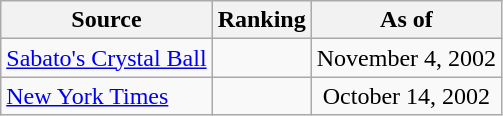<table class="wikitable" style="text-align:center">
<tr>
<th>Source</th>
<th>Ranking</th>
<th>As of</th>
</tr>
<tr>
<td align=left><a href='#'>Sabato's Crystal Ball</a></td>
<td></td>
<td>November 4, 2002</td>
</tr>
<tr>
<td align=left><a href='#'>New York Times</a></td>
<td></td>
<td>October 14, 2002</td>
</tr>
</table>
